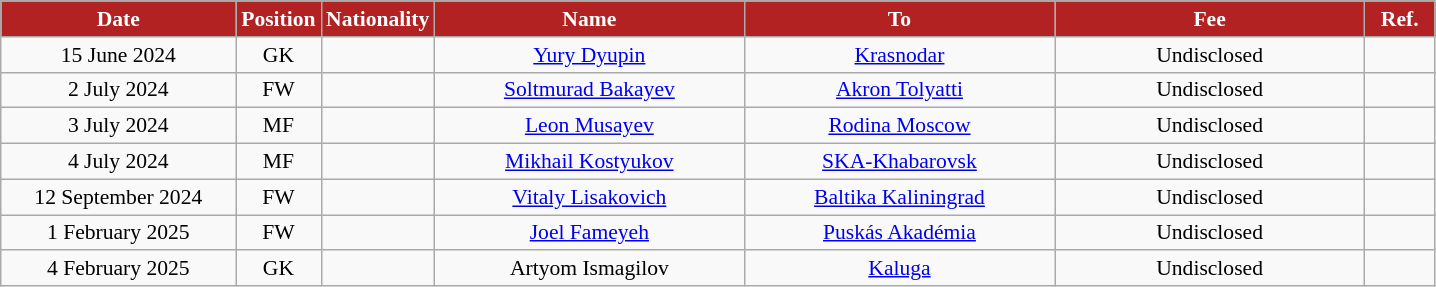<table class="wikitable"  style="text-align:center; font-size:90%; ">
<tr>
<th style="background:#B22222; color:white; width:150px;">Date</th>
<th style="background:#B22222; color:white; width:50px;">Position</th>
<th style="background:#B22222; color:white; width:50px;">Nationality</th>
<th style="background:#B22222; color:white; width:200px;">Name</th>
<th style="background:#B22222; color:white; width:200px;">To</th>
<th style="background:#B22222; color:white; width:200px;">Fee</th>
<th style="background:#B22222; color:white; width:40px;">Ref.</th>
</tr>
<tr>
<td>15 June 2024</td>
<td>GK</td>
<td></td>
<td><a href='#'>Yury Dyupin</a></td>
<td><a href='#'>Krasnodar</a></td>
<td>Undisclosed</td>
<td></td>
</tr>
<tr>
<td>2 July 2024</td>
<td>FW</td>
<td></td>
<td><a href='#'>Soltmurad Bakayev</a></td>
<td><a href='#'>Akron Tolyatti</a></td>
<td>Undisclosed</td>
<td></td>
</tr>
<tr>
<td>3 July 2024</td>
<td>MF</td>
<td></td>
<td><a href='#'>Leon Musayev</a></td>
<td><a href='#'>Rodina Moscow</a></td>
<td>Undisclosed</td>
<td></td>
</tr>
<tr>
<td>4 July 2024</td>
<td>MF</td>
<td></td>
<td><a href='#'>Mikhail Kostyukov</a></td>
<td><a href='#'>SKA-Khabarovsk</a></td>
<td>Undisclosed</td>
<td></td>
</tr>
<tr>
<td>12 September 2024</td>
<td>FW</td>
<td></td>
<td><a href='#'>Vitaly Lisakovich</a></td>
<td><a href='#'>Baltika Kaliningrad</a></td>
<td>Undisclosed</td>
<td></td>
</tr>
<tr>
<td>1 February 2025</td>
<td>FW</td>
<td></td>
<td><a href='#'>Joel Fameyeh</a></td>
<td><a href='#'>Puskás Akadémia</a></td>
<td>Undisclosed</td>
<td></td>
</tr>
<tr>
<td>4 February 2025</td>
<td>GK</td>
<td></td>
<td>Artyom Ismagilov</td>
<td><a href='#'>Kaluga</a></td>
<td>Undisclosed</td>
<td></td>
</tr>
</table>
